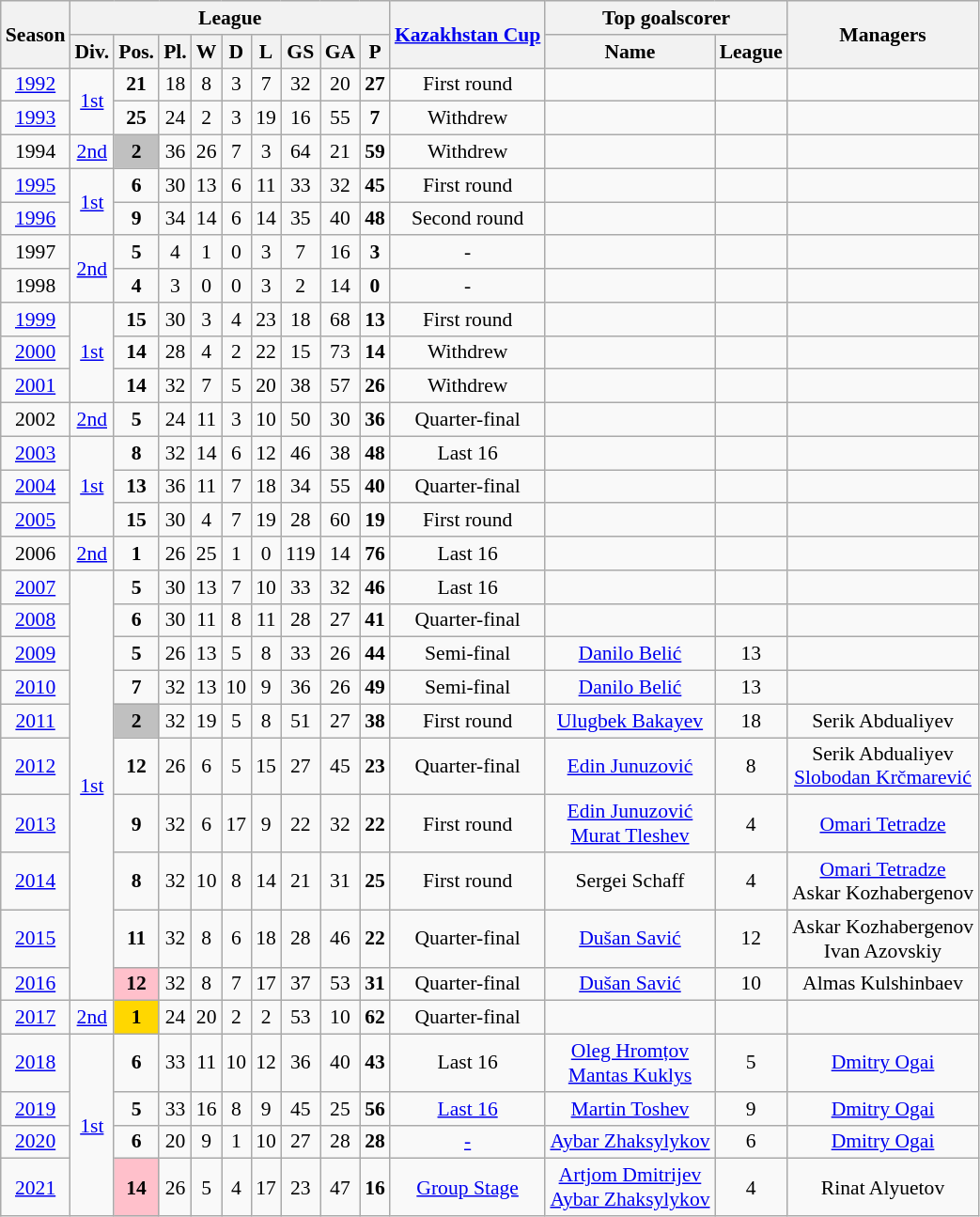<table class="wikitable mw-collapsible mw-collapsed" style="font-size:90%; text-align:center;">
<tr style="background:#efefef;">
<th rowspan="2">Season</th>
<th colspan="9">League</th>
<th rowspan="2"><a href='#'>Kazakhstan Cup</a></th>
<th colspan="2">Top goalscorer</th>
<th rowspan="2">Managers</th>
</tr>
<tr>
<th>Div.</th>
<th>Pos.</th>
<th>Pl.</th>
<th>W</th>
<th>D</th>
<th>L</th>
<th>GS</th>
<th>GA</th>
<th>P</th>
<th>Name</th>
<th>League</th>
</tr>
<tr>
<td><a href='#'>1992</a></td>
<td rowspan="2"><a href='#'>1st</a></td>
<td><strong>21</strong></td>
<td>18</td>
<td>8</td>
<td>3</td>
<td>7</td>
<td>32</td>
<td>20</td>
<td><strong>27</strong></td>
<td>First round</td>
<td></td>
<td></td>
<td></td>
</tr>
<tr>
<td><a href='#'>1993</a></td>
<td><strong>25</strong></td>
<td>24</td>
<td>2</td>
<td>3</td>
<td>19</td>
<td>16</td>
<td>55</td>
<td><strong>7</strong></td>
<td>Withdrew</td>
<td></td>
<td></td>
<td></td>
</tr>
<tr>
<td>1994</td>
<td><a href='#'>2nd</a></td>
<td style="background:silver"><strong>2</strong></td>
<td>36</td>
<td>26</td>
<td>7</td>
<td>3</td>
<td>64</td>
<td>21</td>
<td><strong>59</strong></td>
<td>Withdrew</td>
<td></td>
<td></td>
<td></td>
</tr>
<tr>
<td><a href='#'>1995</a></td>
<td rowspan="2"><a href='#'>1st</a></td>
<td><strong>6</strong></td>
<td>30</td>
<td>13</td>
<td>6</td>
<td>11</td>
<td>33</td>
<td>32</td>
<td><strong>45</strong></td>
<td>First round</td>
<td></td>
<td></td>
<td></td>
</tr>
<tr>
<td><a href='#'>1996</a></td>
<td><strong>9</strong></td>
<td>34</td>
<td>14</td>
<td>6</td>
<td>14</td>
<td>35</td>
<td>40</td>
<td><strong>48</strong></td>
<td>Second round</td>
<td></td>
<td></td>
<td></td>
</tr>
<tr>
<td>1997</td>
<td rowspan="2"><a href='#'>2nd</a></td>
<td><strong>5</strong></td>
<td>4</td>
<td>1</td>
<td>0</td>
<td>3</td>
<td>7</td>
<td>16</td>
<td><strong>3</strong></td>
<td>-</td>
<td></td>
<td></td>
<td></td>
</tr>
<tr>
<td>1998</td>
<td><strong>4</strong></td>
<td>3</td>
<td>0</td>
<td>0</td>
<td>3</td>
<td>2</td>
<td>14</td>
<td><strong>0</strong></td>
<td>-</td>
<td></td>
<td></td>
<td></td>
</tr>
<tr>
<td><a href='#'>1999</a></td>
<td rowspan="3"><a href='#'>1st</a></td>
<td><strong>15</strong></td>
<td>30</td>
<td>3</td>
<td>4</td>
<td>23</td>
<td>18</td>
<td>68</td>
<td><strong>13</strong></td>
<td>First round</td>
<td></td>
<td></td>
<td></td>
</tr>
<tr>
<td><a href='#'>2000</a></td>
<td><strong>14</strong></td>
<td>28</td>
<td>4</td>
<td>2</td>
<td>22</td>
<td>15</td>
<td>73</td>
<td><strong>14</strong></td>
<td>Withdrew</td>
<td></td>
<td></td>
<td></td>
</tr>
<tr>
<td><a href='#'>2001</a></td>
<td><strong>14</strong></td>
<td>32</td>
<td>7</td>
<td>5</td>
<td>20</td>
<td>38</td>
<td>57</td>
<td><strong>26</strong></td>
<td>Withdrew</td>
<td></td>
<td></td>
<td></td>
</tr>
<tr>
<td>2002</td>
<td><a href='#'>2nd</a></td>
<td><strong>5</strong></td>
<td>24</td>
<td>11</td>
<td>3</td>
<td>10</td>
<td>50</td>
<td>30</td>
<td><strong>36</strong></td>
<td>Quarter-final</td>
<td></td>
<td></td>
<td></td>
</tr>
<tr>
<td><a href='#'>2003</a></td>
<td rowspan="3"><a href='#'>1st</a></td>
<td><strong>8</strong></td>
<td>32</td>
<td>14</td>
<td>6</td>
<td>12</td>
<td>46</td>
<td>38</td>
<td><strong>48</strong></td>
<td>Last 16</td>
<td></td>
<td></td>
<td></td>
</tr>
<tr>
<td><a href='#'>2004</a></td>
<td><strong>13</strong></td>
<td>36</td>
<td>11</td>
<td>7</td>
<td>18</td>
<td>34</td>
<td>55</td>
<td><strong>40</strong></td>
<td>Quarter-final</td>
<td></td>
<td></td>
<td></td>
</tr>
<tr>
<td><a href='#'>2005</a></td>
<td><strong>15</strong></td>
<td>30</td>
<td>4</td>
<td>7</td>
<td>19</td>
<td>28</td>
<td>60</td>
<td><strong>19</strong></td>
<td>First round</td>
<td></td>
<td></td>
<td></td>
</tr>
<tr>
<td>2006</td>
<td><a href='#'>2nd</a></td>
<td><strong>1</strong></td>
<td>26</td>
<td>25</td>
<td>1</td>
<td>0</td>
<td>119</td>
<td>14</td>
<td><strong>76</strong></td>
<td>Last 16</td>
<td></td>
<td></td>
<td></td>
</tr>
<tr>
<td><a href='#'>2007</a></td>
<td rowspan="10"><a href='#'>1st</a></td>
<td><strong>5</strong></td>
<td>30</td>
<td>13</td>
<td>7</td>
<td>10</td>
<td>33</td>
<td>32</td>
<td><strong>46</strong></td>
<td>Last 16</td>
<td></td>
<td></td>
<td></td>
</tr>
<tr>
<td><a href='#'>2008</a></td>
<td><strong>6</strong></td>
<td>30</td>
<td>11</td>
<td>8</td>
<td>11</td>
<td>28</td>
<td>27</td>
<td><strong>41</strong></td>
<td>Quarter-final</td>
<td></td>
<td></td>
<td></td>
</tr>
<tr>
<td><a href='#'>2009</a></td>
<td><strong>5</strong></td>
<td>26</td>
<td>13</td>
<td>5</td>
<td>8</td>
<td>33</td>
<td>26</td>
<td><strong>44</strong></td>
<td>Semi-final</td>
<td> <a href='#'>Danilo Belić</a></td>
<td>13</td>
<td></td>
</tr>
<tr>
<td><a href='#'>2010</a></td>
<td><strong>7</strong></td>
<td>32</td>
<td>13</td>
<td>10</td>
<td>9</td>
<td>36</td>
<td>26</td>
<td><strong>49</strong></td>
<td>Semi-final</td>
<td> <a href='#'>Danilo Belić</a></td>
<td>13</td>
<td></td>
</tr>
<tr>
<td><a href='#'>2011</a></td>
<td style="background:silver"><strong>2</strong></td>
<td>32</td>
<td>19</td>
<td>5</td>
<td>8</td>
<td>51</td>
<td>27</td>
<td><strong>38</strong></td>
<td>First round</td>
<td> <a href='#'>Ulugbek Bakayev</a></td>
<td>18</td>
<td> Serik Abdualiyev</td>
</tr>
<tr>
<td><a href='#'>2012</a></td>
<td><strong>12</strong></td>
<td>26</td>
<td>6</td>
<td>5</td>
<td>15</td>
<td>27</td>
<td>45</td>
<td><strong>23</strong></td>
<td>Quarter-final</td>
<td> <a href='#'>Edin Junuzović</a></td>
<td>8</td>
<td> Serik Abdualiyev <br>  <a href='#'>Slobodan Krčmarević</a></td>
</tr>
<tr>
<td><a href='#'>2013</a></td>
<td><strong>9</strong></td>
<td>32</td>
<td>6</td>
<td>17</td>
<td>9</td>
<td>22</td>
<td>32</td>
<td><strong>22</strong></td>
<td>First round</td>
<td> <a href='#'>Edin Junuzović</a> <br>  <a href='#'>Murat Tleshev</a></td>
<td>4</td>
<td> <a href='#'>Omari Tetradze</a></td>
</tr>
<tr>
<td><a href='#'>2014</a></td>
<td><strong>8</strong></td>
<td>32</td>
<td>10</td>
<td>8</td>
<td>14</td>
<td>21</td>
<td>31</td>
<td><strong>25</strong></td>
<td>First round</td>
<td> Sergei Schaff</td>
<td>4</td>
<td> <a href='#'>Omari Tetradze</a> <br>  Askar Kozhabergenov</td>
</tr>
<tr>
<td><a href='#'>2015</a></td>
<td><strong>11</strong></td>
<td>32</td>
<td>8</td>
<td>6</td>
<td>18</td>
<td>28</td>
<td>46</td>
<td><strong>22</strong></td>
<td>Quarter-final</td>
<td> <a href='#'>Dušan Savić</a></td>
<td>12</td>
<td> Askar Kozhabergenov <br>  Ivan Azovskiy</td>
</tr>
<tr>
<td><a href='#'>2016</a></td>
<td style="background:pink"><strong>12</strong></td>
<td>32</td>
<td>8</td>
<td>7</td>
<td>17</td>
<td>37</td>
<td>53</td>
<td><strong>31</strong></td>
<td>Quarter-final</td>
<td> <a href='#'>Dušan Savić</a></td>
<td>10</td>
<td> Almas Kulshinbaev</td>
</tr>
<tr>
<td><a href='#'>2017</a></td>
<td rowspan="1"><a href='#'>2nd</a></td>
<td style="background:gold"><strong>1</strong></td>
<td>24</td>
<td>20</td>
<td>2</td>
<td>2</td>
<td>53</td>
<td>10</td>
<td><strong>62</strong></td>
<td>Quarter-final</td>
<td></td>
<td></td>
<td></td>
</tr>
<tr>
<td><a href='#'>2018</a></td>
<td rowspan="4"><a href='#'>1st</a></td>
<td><strong>6</strong></td>
<td>33</td>
<td>11</td>
<td>10</td>
<td>12</td>
<td>36</td>
<td>40</td>
<td><strong>43</strong></td>
<td>Last 16</td>
<td> <a href='#'>Oleg Hromțov</a> <br> <a href='#'>Mantas Kuklys</a></td>
<td>5</td>
<td> <a href='#'>Dmitry Ogai</a></td>
</tr>
<tr>
<td><a href='#'>2019</a></td>
<td><strong>5</strong></td>
<td>33</td>
<td>16</td>
<td>8</td>
<td>9</td>
<td>45</td>
<td>25</td>
<td><strong>56</strong></td>
<td><a href='#'>Last 16</a></td>
<td> <a href='#'>Martin Toshev</a></td>
<td>9</td>
<td> <a href='#'>Dmitry Ogai</a></td>
</tr>
<tr>
<td><a href='#'>2020</a></td>
<td><strong>6</strong></td>
<td>20</td>
<td>9</td>
<td>1</td>
<td>10</td>
<td>27</td>
<td>28</td>
<td><strong>28</strong></td>
<td><a href='#'>-</a></td>
<td> <a href='#'>Aybar Zhaksylykov</a></td>
<td>6</td>
<td> <a href='#'>Dmitry Ogai</a></td>
</tr>
<tr>
<td><a href='#'>2021</a></td>
<td style="background:pink"><strong>14</strong></td>
<td>26</td>
<td>5</td>
<td>4</td>
<td>17</td>
<td>23</td>
<td>47</td>
<td><strong>16</strong></td>
<td><a href='#'>Group Stage</a></td>
<td> <a href='#'>Artjom Dmitrijev</a> <br>  <a href='#'>Aybar Zhaksylykov</a></td>
<td>4</td>
<td> Rinat Alyuetov</td>
</tr>
</table>
